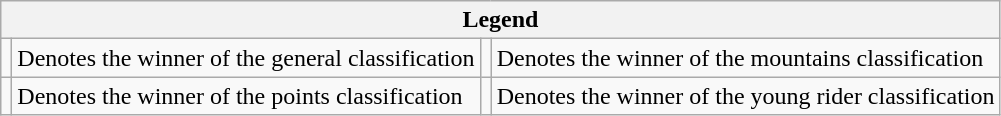<table class="wikitable">
<tr>
<th colspan="4">Legend</th>
</tr>
<tr>
<td></td>
<td>Denotes the winner of the general classification</td>
<td></td>
<td>Denotes the winner of the mountains classification</td>
</tr>
<tr>
<td></td>
<td>Denotes the winner of the points classification</td>
<td></td>
<td>Denotes the winner of the young rider classification</td>
</tr>
</table>
